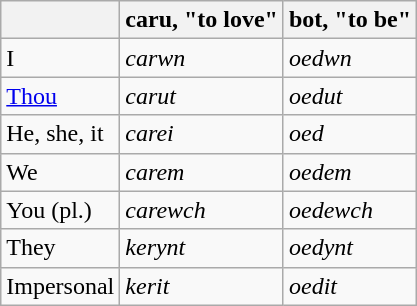<table class="wikitable">
<tr>
<th></th>
<th>caru, "to love"</th>
<th>bot, "to be"</th>
</tr>
<tr>
<td>I</td>
<td><em>carwn</em></td>
<td><em>oedwn</em></td>
</tr>
<tr>
<td><a href='#'>Thou</a></td>
<td><em>carut</em></td>
<td><em>oedut</em></td>
</tr>
<tr>
<td>He, she, it</td>
<td><em>carei</em></td>
<td><em>oed</em></td>
</tr>
<tr>
<td>We</td>
<td><em>carem</em></td>
<td><em>oedem</em></td>
</tr>
<tr>
<td>You (pl.)</td>
<td><em>carewch</em></td>
<td><em>oedewch</em></td>
</tr>
<tr>
<td>They</td>
<td><em>kerynt</em></td>
<td><em>oedynt</em></td>
</tr>
<tr>
<td>Impersonal</td>
<td><em>kerit</em></td>
<td><em>oedit</em></td>
</tr>
</table>
